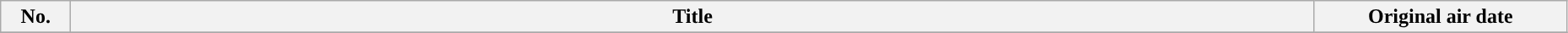<table class="wikitable" style="width:98%; background:#FFF;">
<tr style="border-bottodadadaada">
<th style="width:3em;">No.</th>
<th>Title</th>
<th style="width:12em;">Original air date</th>
</tr>
<tr>
</tr>
</table>
